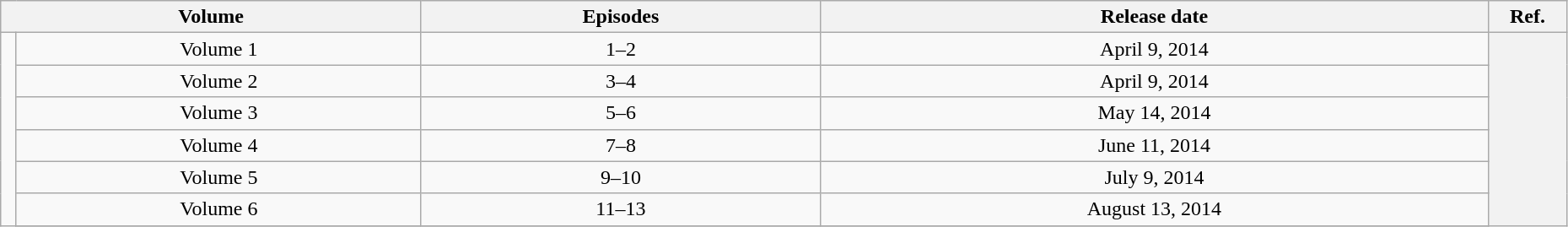<table class="wikitable" style="text-align: center; width: 98%;">
<tr>
<th colspan="2">Volume</th>
<th>Episodes</th>
<th>Release date</th>
<th width="5%">Ref.</th>
</tr>
<tr>
<td rowspan="10" width="1%"></td>
<td>Volume 1</td>
<td>1–2</td>
<td>April 9, 2014</td>
<th rowspan="9"></th>
</tr>
<tr>
<td>Volume 2</td>
<td>3–4</td>
<td>April 9, 2014</td>
</tr>
<tr>
<td>Volume 3</td>
<td>5–6</td>
<td>May 14, 2014</td>
</tr>
<tr>
<td>Volume 4</td>
<td>7–8</td>
<td>June 11, 2014</td>
</tr>
<tr>
<td>Volume 5</td>
<td>9–10</td>
<td>July 9, 2014</td>
</tr>
<tr>
<td>Volume 6</td>
<td>11–13</td>
<td>August 13, 2014</td>
</tr>
<tr>
</tr>
</table>
